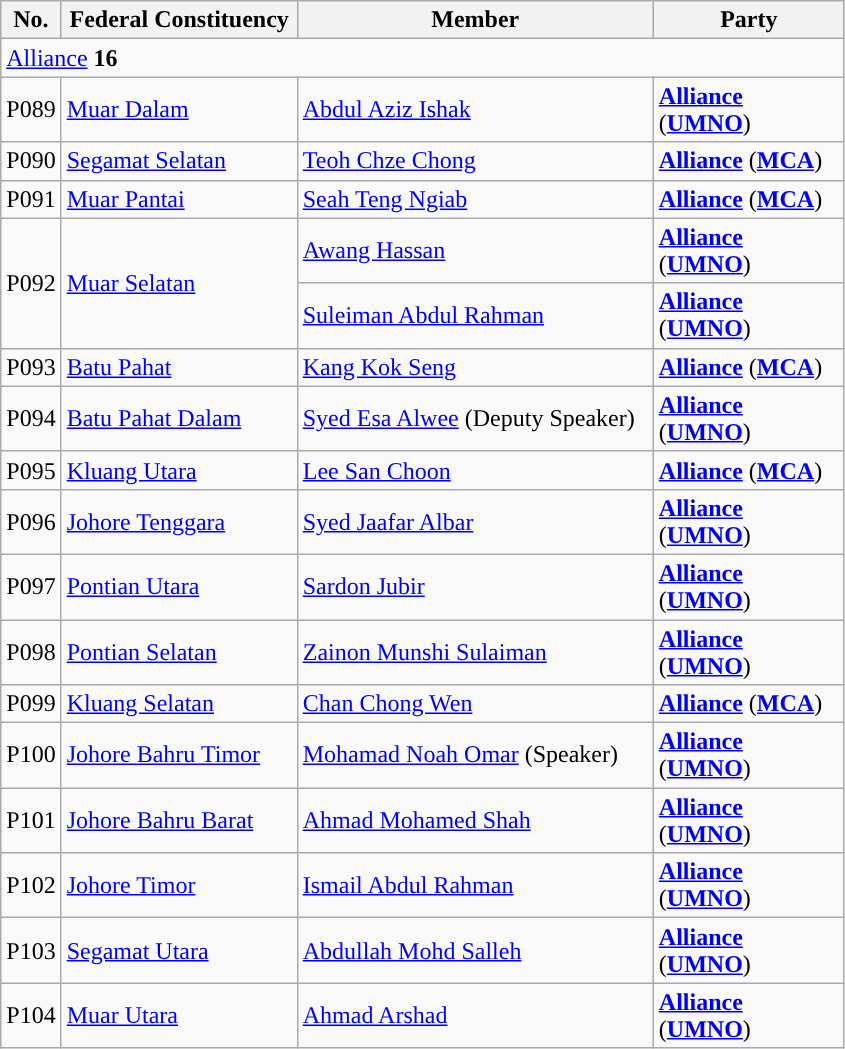<table class="wikitable sortable">
<tr>
<th style="width:30px;">No.</th>
<th style="width:150px;">Federal Constituency</th>
<th style="width:230px;">Member</th>
<th style="width:120px;">Party</th>
</tr>
<tr>
<td colspan="4"><a href='#'>Alliance</a> <strong>16</strong></td>
</tr>
<tr>
<td>P089</td>
<td><a href='#'>Muar Dalam</a></td>
<td><a href='#'>Abdul Aziz Ishak</a></td>
<td><strong><a href='#'>Alliance</a></strong> (<strong><a href='#'>UMNO</a></strong>)</td>
</tr>
<tr>
<td>P090</td>
<td><a href='#'>Segamat Selatan</a></td>
<td><a href='#'>Teoh Chze Chong</a></td>
<td><strong><a href='#'>Alliance</a></strong> (<strong><a href='#'>MCA</a></strong>)</td>
</tr>
<tr>
<td>P091</td>
<td><a href='#'>Muar Pantai</a></td>
<td><a href='#'>Seah Teng Ngiab</a></td>
<td><strong><a href='#'>Alliance</a></strong> (<strong><a href='#'>MCA</a></strong>)</td>
</tr>
<tr>
<td rowspan=2>P092</td>
<td rowspan=2><a href='#'>Muar Selatan</a></td>
<td><a href='#'>Awang Hassan</a> </td>
<td><strong><a href='#'>Alliance</a></strong> (<strong><a href='#'>UMNO</a></strong>)</td>
</tr>
<tr>
<td><a href='#'>Suleiman Abdul Rahman</a> </td>
<td><strong><a href='#'>Alliance</a></strong> (<strong><a href='#'>UMNO</a></strong>)</td>
</tr>
<tr>
<td>P093</td>
<td><a href='#'>Batu Pahat</a></td>
<td><a href='#'>Kang Kok Seng</a></td>
<td><strong><a href='#'>Alliance</a></strong> (<strong><a href='#'>MCA</a></strong>)</td>
</tr>
<tr>
<td>P094</td>
<td><a href='#'>Batu Pahat Dalam</a></td>
<td><a href='#'>Syed Esa Alwee</a> (Deputy Speaker)</td>
<td><strong><a href='#'>Alliance</a></strong> (<strong><a href='#'>UMNO</a></strong>)</td>
</tr>
<tr>
<td>P095</td>
<td><a href='#'>Kluang Utara</a></td>
<td><a href='#'>Lee San Choon</a></td>
<td><strong><a href='#'>Alliance</a></strong> (<strong><a href='#'>MCA</a></strong>)</td>
</tr>
<tr>
<td>P096</td>
<td><a href='#'>Johore Tenggara</a></td>
<td><a href='#'>Syed Jaafar Albar</a></td>
<td><strong><a href='#'>Alliance</a></strong> (<strong><a href='#'>UMNO</a></strong>)</td>
</tr>
<tr>
<td>P097</td>
<td><a href='#'>Pontian Utara</a></td>
<td><a href='#'>Sardon Jubir</a></td>
<td><strong><a href='#'>Alliance</a></strong> (<strong><a href='#'>UMNO</a></strong>)</td>
</tr>
<tr>
<td>P098</td>
<td><a href='#'>Pontian Selatan</a></td>
<td><a href='#'>Zainon Munshi Sulaiman</a></td>
<td><strong><a href='#'>Alliance</a></strong> (<strong><a href='#'>UMNO</a></strong>)</td>
</tr>
<tr>
<td>P099</td>
<td><a href='#'>Kluang Selatan</a></td>
<td><a href='#'>Chan Chong Wen</a></td>
<td><strong><a href='#'>Alliance</a></strong> (<strong><a href='#'>MCA</a></strong>)</td>
</tr>
<tr>
<td>P100</td>
<td><a href='#'>Johore Bahru Timor</a></td>
<td><a href='#'>Mohamad Noah Omar</a> (Speaker)</td>
<td><strong><a href='#'>Alliance</a></strong> (<strong><a href='#'>UMNO</a></strong>)</td>
</tr>
<tr>
<td>P101</td>
<td><a href='#'>Johore Bahru Barat</a></td>
<td><a href='#'>Ahmad Mohamed Shah</a></td>
<td><strong><a href='#'>Alliance</a></strong> (<strong><a href='#'>UMNO</a></strong>)</td>
</tr>
<tr>
<td>P102</td>
<td><a href='#'>Johore Timor</a></td>
<td><a href='#'>Ismail Abdul Rahman</a></td>
<td><strong><a href='#'>Alliance</a></strong> (<strong><a href='#'>UMNO</a></strong>)</td>
</tr>
<tr>
<td>P103</td>
<td><a href='#'>Segamat Utara</a></td>
<td><a href='#'>Abdullah Mohd Salleh</a></td>
<td><strong><a href='#'>Alliance</a></strong> (<strong><a href='#'>UMNO</a></strong>)</td>
</tr>
<tr>
<td>P104</td>
<td><a href='#'>Muar Utara</a></td>
<td><a href='#'>Ahmad Arshad</a></td>
<td><strong><a href='#'>Alliance</a></strong> (<strong><a href='#'>UMNO</a></strong>)</td>
</tr>
</table>
